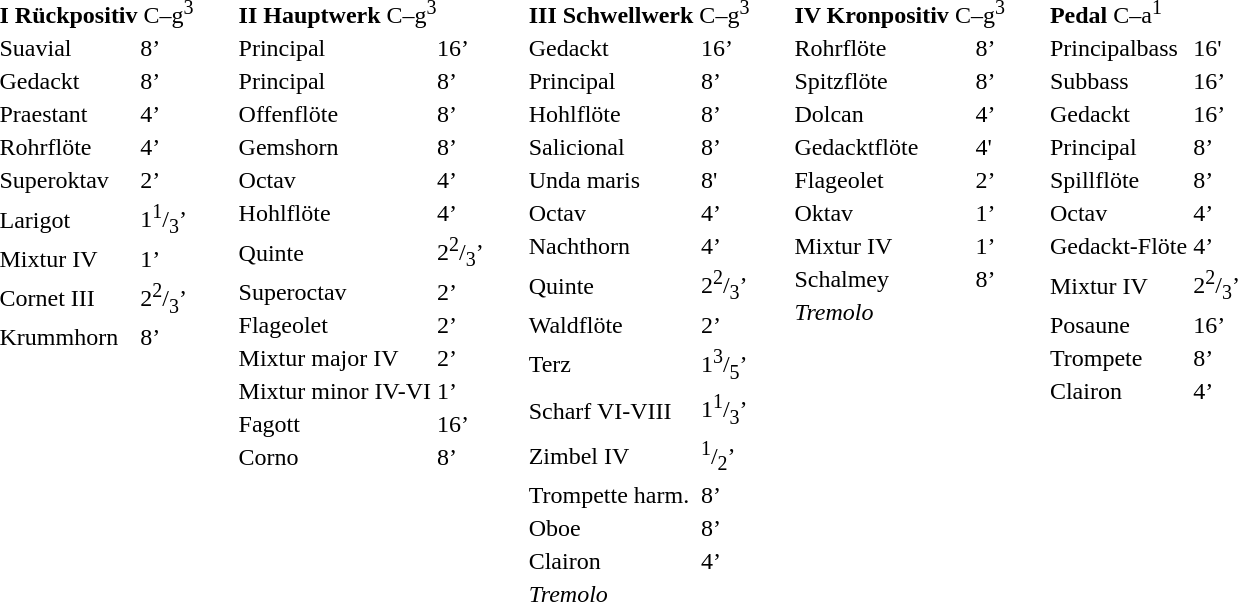<table border="0" cellspacing="20" cellpadding="12" style="border-collapse:collapse;">
<tr>
<td style="vertical-align:top"><br><table border="0">
<tr>
<td colspan=4><strong>I Rückpositiv</strong> C–g<sup>3</sup><br></td>
</tr>
<tr>
<td>Suavial</td>
<td>8’</td>
</tr>
<tr>
<td>Gedackt</td>
<td>8’</td>
</tr>
<tr>
<td>Praestant</td>
<td>4’</td>
</tr>
<tr>
<td>Rohrflöte</td>
<td>4’</td>
</tr>
<tr>
<td>Superoktav</td>
<td>2’</td>
</tr>
<tr>
<td>Larigot</td>
<td>1<sup>1</sup>/<sub>3</sub>’</td>
</tr>
<tr>
<td>Mixtur IV</td>
<td>1’</td>
</tr>
<tr>
<td>Cornet III</td>
<td>2<sup>2</sup>/<sub>3</sub>’</td>
</tr>
<tr>
<td>Krummhorn</td>
<td>8’</td>
</tr>
</table>
</td>
<td style="vertical-align:top"><br><table border="0">
<tr>
<td colspan=4><strong>II Hauptwerk</strong> C–g<sup>3</sup><br></td>
</tr>
<tr>
<td>Principal</td>
<td>16’</td>
</tr>
<tr>
<td>Principal</td>
<td>8’</td>
</tr>
<tr>
<td>Offenflöte</td>
<td>8’</td>
</tr>
<tr>
<td>Gemshorn</td>
<td>8’</td>
</tr>
<tr>
<td>Octav</td>
<td>4’</td>
</tr>
<tr>
<td>Hohlflöte</td>
<td>4’</td>
</tr>
<tr>
<td>Quinte</td>
<td>2<sup>2</sup>/<sub>3</sub>’</td>
</tr>
<tr>
<td>Superoctav</td>
<td>2’</td>
</tr>
<tr>
<td>Flageolet</td>
<td>2’</td>
</tr>
<tr>
<td>Mixtur major IV</td>
<td>2’</td>
</tr>
<tr>
<td>Mixtur minor IV-VI</td>
<td>1’</td>
</tr>
<tr>
<td>Fagott</td>
<td>16’</td>
</tr>
<tr>
<td>Corno</td>
<td>8’</td>
</tr>
</table>
</td>
<td style="vertical-align:top"><br><table border="0">
<tr>
<td colspan=4><strong>III Schwellwerk</strong> C–g<sup>3</sup><br></td>
</tr>
<tr>
<td>Gedackt</td>
<td>16’</td>
</tr>
<tr>
<td>Principal</td>
<td>8’</td>
</tr>
<tr>
<td>Hohlflöte</td>
<td>8’</td>
</tr>
<tr>
<td>Salicional</td>
<td>8’</td>
</tr>
<tr>
<td>Unda maris</td>
<td>8'</td>
</tr>
<tr>
<td>Octav</td>
<td>4’</td>
</tr>
<tr>
<td>Nachthorn</td>
<td>4’</td>
</tr>
<tr>
<td>Quinte</td>
<td>2<sup>2</sup>/<sub>3</sub>’</td>
</tr>
<tr>
<td>Waldflöte</td>
<td>2’</td>
</tr>
<tr>
<td>Terz</td>
<td>1<sup>3</sup>/<sub>5</sub>’</td>
</tr>
<tr>
<td>Scharf VI-VIII</td>
<td>1<sup>1</sup>/<sub>3</sub>’</td>
</tr>
<tr>
<td>Zimbel IV</td>
<td><sup>1</sup>/<sub>2</sub>’</td>
</tr>
<tr>
<td>Trompette harm.</td>
<td>8’</td>
</tr>
<tr>
<td>Oboe</td>
<td>8’</td>
</tr>
<tr>
<td>Clairon</td>
<td>4’</td>
</tr>
<tr>
<td><em>Tremolo</em></td>
</tr>
</table>
</td>
<td style="vertical-align:top"><br><table border="0">
<tr>
<td colspan=4><strong>IV Kronpositiv</strong> C–g<sup>3</sup><br></td>
</tr>
<tr>
<td>Rohrflöte</td>
<td>8’</td>
</tr>
<tr>
<td>Spitzflöte</td>
<td>8’</td>
</tr>
<tr>
<td>Dolcan</td>
<td>4’</td>
</tr>
<tr>
<td>Gedacktflöte</td>
<td>4'</td>
</tr>
<tr>
<td>Flageolet</td>
<td>2’</td>
</tr>
<tr>
<td>Oktav</td>
<td>1’</td>
</tr>
<tr>
<td>Mixtur IV</td>
<td>1’</td>
</tr>
<tr>
<td>Schalmey</td>
<td>8’</td>
</tr>
<tr>
<td><em>Tremolo</em></td>
</tr>
</table>
</td>
<td style="vertical-align:top"><br><table border="0">
<tr>
<td colspan=4><strong>Pedal</strong> C–a<sup>1</sup><br></td>
</tr>
<tr>
<td>Principalbass</td>
<td>16'</td>
</tr>
<tr>
<td>Subbass</td>
<td>16’</td>
</tr>
<tr>
<td>Gedackt</td>
<td>16’</td>
</tr>
<tr>
<td>Principal</td>
<td>8’</td>
</tr>
<tr>
<td>Spillflöte</td>
<td>8’</td>
</tr>
<tr>
<td>Octav</td>
<td>4’</td>
</tr>
<tr>
<td>Gedackt-Flöte</td>
<td>4’</td>
</tr>
<tr>
<td>Mixtur IV</td>
<td>2<sup>2</sup>/<sub>3</sub>’</td>
</tr>
<tr>
<td>Posaune</td>
<td>16’</td>
</tr>
<tr>
<td>Trompete</td>
<td>8’</td>
</tr>
<tr>
<td>Clairon</td>
<td>4’</td>
</tr>
</table>
</td>
</tr>
</table>
